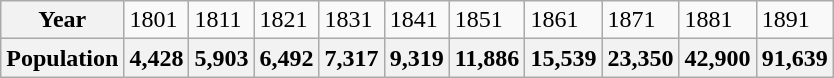<table class="wikitable">
<tr>
<th>Year</th>
<td>1801</td>
<td>1811</td>
<td>1821</td>
<td>1831</td>
<td>1841</td>
<td>1851</td>
<td>1861</td>
<td>1871</td>
<td>1881</td>
<td>1891</td>
</tr>
<tr>
<th>Population</th>
<th>4,428</th>
<th>5,903</th>
<th>6,492</th>
<th>7,317</th>
<th>9,319</th>
<th>11,886</th>
<th>15,539</th>
<th>23,350</th>
<th>42,900</th>
<th>91,639</th>
</tr>
</table>
